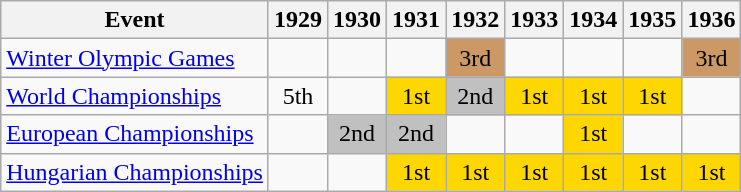<table class="wikitable">
<tr>
<th>Event</th>
<th>1929</th>
<th>1930</th>
<th>1931</th>
<th>1932</th>
<th>1933</th>
<th>1934</th>
<th>1935</th>
<th>1936</th>
</tr>
<tr>
<td><a href='#'>Winter Olympic Games</a></td>
<td></td>
<td></td>
<td></td>
<td style="text-align:center; background:#c96;">3rd</td>
<td></td>
<td></td>
<td></td>
<td style="text-align:center; background:#c96;">3rd</td>
</tr>
<tr>
<td><a href='#'>World Championships</a></td>
<td style="text-align:center;">5th</td>
<td></td>
<td style="text-align:center; background:gold;">1st</td>
<td style="text-align:center; background:silver;">2nd</td>
<td style="text-align:center; background:gold;">1st</td>
<td style="text-align:center; background:gold;">1st</td>
<td style="text-align:center; background:gold;">1st</td>
<td></td>
</tr>
<tr>
<td><a href='#'>European Championships</a></td>
<td></td>
<td style="text-align:center; background:silver;">2nd</td>
<td style="text-align:center; background:silver;">2nd</td>
<td></td>
<td></td>
<td style="text-align:center; background:gold;">1st</td>
<td></td>
<td></td>
</tr>
<tr>
<td><a href='#'>Hungarian Championships</a></td>
<td></td>
<td></td>
<td style="text-align:center; background:gold;">1st</td>
<td style="text-align:center; background:gold;">1st</td>
<td style="text-align:center; background:gold;">1st</td>
<td style="text-align:center; background:gold;">1st</td>
<td style="text-align:center; background:gold;">1st</td>
<td style="text-align:center; background:gold;">1st</td>
</tr>
</table>
